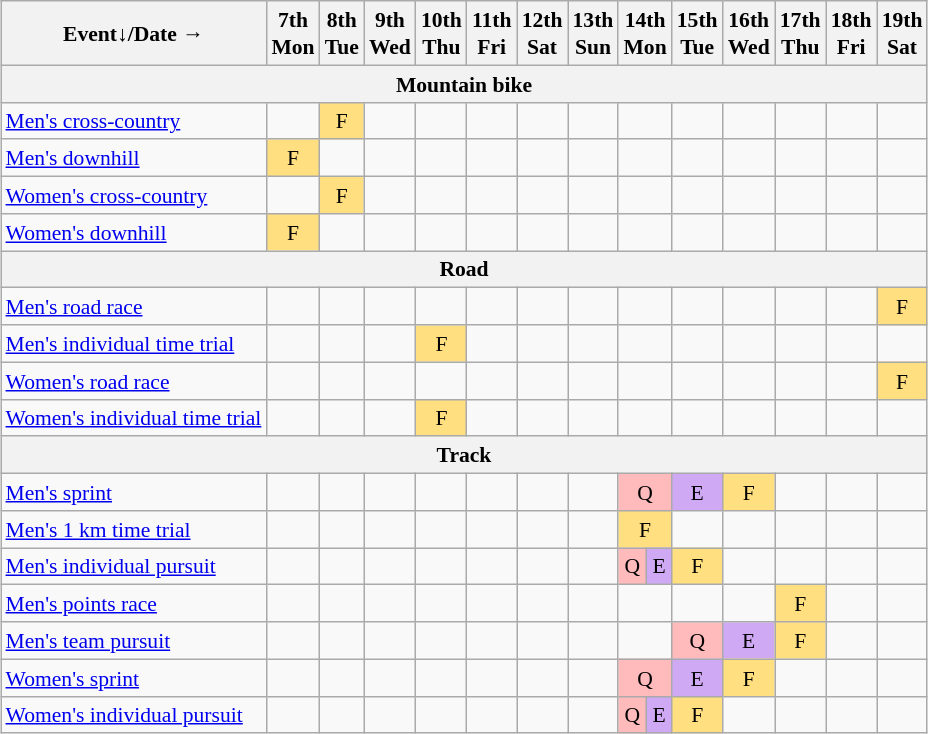<table class="wikitable" style="margin:0.5em auto; font-size:90%; line-height:1.25em; text-align:center;">
<tr>
<th>Event↓/Date →</th>
<th>7th<br>Mon</th>
<th>8th<br>Tue</th>
<th>9th<br>Wed</th>
<th>10th<br>Thu</th>
<th>11th<br>Fri</th>
<th>12th<br>Sat</th>
<th>13th<br>Sun</th>
<th colspan=2>14th<br>Mon</th>
<th>15th<br>Tue</th>
<th>16th<br>Wed</th>
<th>17th<br>Thu</th>
<th>18th<br>Fri</th>
<th>19th<br>Sat</th>
</tr>
<tr>
<th colspan=15>Mountain bike</th>
</tr>
<tr>
<td align="left"><a href='#'>Men's cross-country</a></td>
<td></td>
<td bgcolor="#FFDF80">F</td>
<td></td>
<td></td>
<td></td>
<td></td>
<td></td>
<td colspan=2></td>
<td></td>
<td></td>
<td></td>
<td></td>
<td></td>
</tr>
<tr>
<td align="left"><a href='#'>Men's downhill</a></td>
<td bgcolor="#FFDF80">F</td>
<td></td>
<td></td>
<td></td>
<td></td>
<td></td>
<td></td>
<td colspan=2></td>
<td></td>
<td></td>
<td></td>
<td></td>
<td></td>
</tr>
<tr>
<td align="left"><a href='#'>Women's cross-country</a></td>
<td></td>
<td bgcolor="#FFDF80">F</td>
<td></td>
<td></td>
<td></td>
<td></td>
<td></td>
<td colspan=2></td>
<td></td>
<td></td>
<td></td>
<td></td>
<td></td>
</tr>
<tr>
<td align="left"><a href='#'>Women's downhill</a></td>
<td bgcolor="#FFDF80">F</td>
<td></td>
<td></td>
<td></td>
<td></td>
<td></td>
<td></td>
<td colspan=2></td>
<td></td>
<td></td>
<td></td>
<td></td>
<td></td>
</tr>
<tr>
<th colspan=15>Road</th>
</tr>
<tr>
<td align="left"><a href='#'>Men's road race</a></td>
<td></td>
<td></td>
<td></td>
<td></td>
<td></td>
<td></td>
<td></td>
<td colspan=2></td>
<td></td>
<td></td>
<td></td>
<td></td>
<td bgcolor="#FFDF80">F</td>
</tr>
<tr>
<td align="left"><a href='#'>Men's individual time trial</a></td>
<td></td>
<td></td>
<td></td>
<td bgcolor="#FFDF80">F</td>
<td></td>
<td></td>
<td></td>
<td colspan=2></td>
<td></td>
<td></td>
<td></td>
<td></td>
<td></td>
</tr>
<tr>
<td align="left"><a href='#'>Women's road race</a></td>
<td></td>
<td></td>
<td></td>
<td></td>
<td></td>
<td></td>
<td></td>
<td colspan=2></td>
<td></td>
<td></td>
<td></td>
<td></td>
<td bgcolor="#FFDF80">F</td>
</tr>
<tr>
<td align="left"><a href='#'>Women's individual time trial</a></td>
<td></td>
<td></td>
<td></td>
<td bgcolor="#FFDF80">F</td>
<td></td>
<td></td>
<td></td>
<td colspan=2></td>
<td></td>
<td></td>
<td></td>
<td></td>
<td></td>
</tr>
<tr>
<th colspan=15>Track</th>
</tr>
<tr>
<td align="left"><a href='#'>Men's sprint</a></td>
<td></td>
<td></td>
<td></td>
<td></td>
<td></td>
<td></td>
<td></td>
<td colspan=2 bgcolor="#FFBBBB">Q</td>
<td bgcolor="#D0A9F5">E</td>
<td bgcolor="#FFDF80">F</td>
<td></td>
<td></td>
<td></td>
</tr>
<tr>
<td align="left"><a href='#'>Men's 1 km time trial</a></td>
<td></td>
<td></td>
<td></td>
<td></td>
<td></td>
<td></td>
<td></td>
<td colspan=2 bgcolor="#FFDF80">F</td>
<td></td>
<td></td>
<td></td>
<td></td>
<td></td>
</tr>
<tr>
<td align="left"><a href='#'>Men's individual pursuit</a></td>
<td></td>
<td></td>
<td></td>
<td></td>
<td></td>
<td></td>
<td></td>
<td bgcolor="#FFBBBB">Q</td>
<td bgcolor="#D0A9F5">E</td>
<td bgcolor="#FFDF80">F</td>
<td></td>
<td></td>
<td></td>
<td></td>
</tr>
<tr>
<td align="left"><a href='#'>Men's points race</a></td>
<td></td>
<td></td>
<td></td>
<td></td>
<td></td>
<td></td>
<td></td>
<td colspan=2></td>
<td></td>
<td></td>
<td bgcolor="#FFDF80">F</td>
<td></td>
<td></td>
</tr>
<tr>
<td align="left"><a href='#'>Men's team pursuit</a></td>
<td></td>
<td></td>
<td></td>
<td></td>
<td></td>
<td></td>
<td></td>
<td colspan=2></td>
<td bgcolor="#FFBBBB">Q</td>
<td bgcolor="#D0A9F5">E</td>
<td bgcolor="#FFDF80">F</td>
<td></td>
<td></td>
</tr>
<tr>
<td align="left"><a href='#'>Women's sprint</a></td>
<td></td>
<td></td>
<td></td>
<td></td>
<td></td>
<td></td>
<td></td>
<td colspan=2 bgcolor="#FFBBBB">Q</td>
<td bgcolor="#D0A9F5">E</td>
<td bgcolor="#FFDF80">F</td>
<td></td>
<td></td>
<td></td>
</tr>
<tr>
<td align="left"><a href='#'>Women's individual pursuit</a></td>
<td></td>
<td></td>
<td></td>
<td></td>
<td></td>
<td></td>
<td></td>
<td bgcolor="#FFBBBB">Q</td>
<td bgcolor="#D0A9F5">E</td>
<td bgcolor="#FFDF80">F</td>
<td></td>
<td></td>
<td></td>
<td></td>
</tr>
</table>
